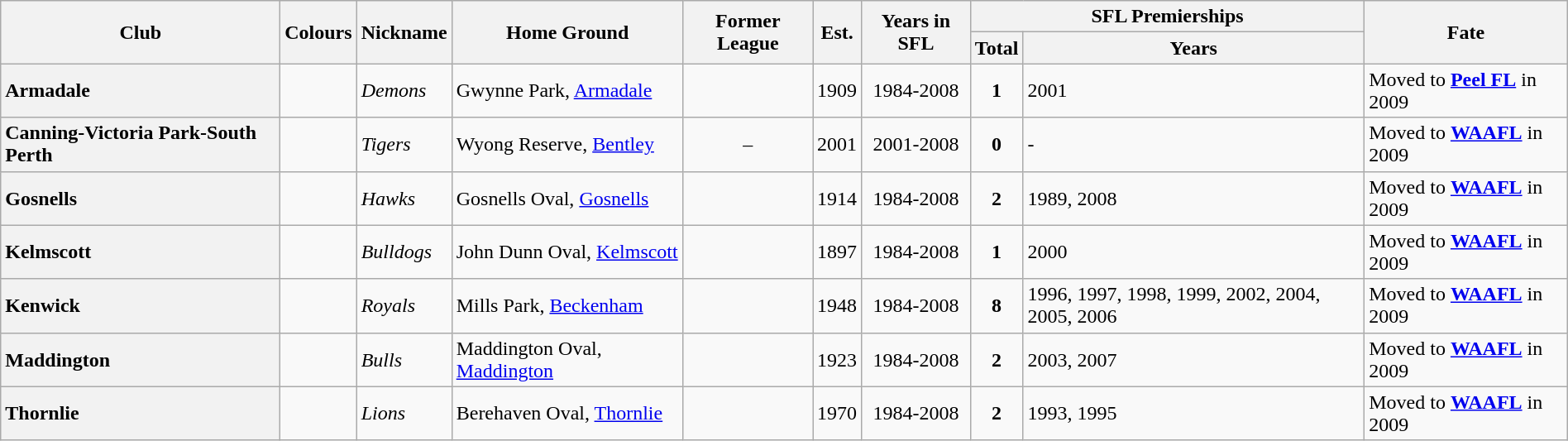<table class="wikitable sortable" style="text-align:center; width:100%">
<tr>
<th rowspan="2">Club</th>
<th rowspan="2">Colours</th>
<th rowspan="2">Nickname</th>
<th rowspan="2">Home Ground</th>
<th rowspan="2">Former League</th>
<th rowspan="2">Est.</th>
<th rowspan="2">Years in SFL</th>
<th colspan="2">SFL Premierships</th>
<th rowspan="2">Fate</th>
</tr>
<tr>
<th>Total</th>
<th>Years</th>
</tr>
<tr>
<th style="text-align:left">Armadale</th>
<td></td>
<td align="left"><em>Demons</em></td>
<td align="left">Gwynne Park, <a href='#'>Armadale</a></td>
<td></td>
<td>1909</td>
<td>1984-2008</td>
<td><strong>1</strong></td>
<td align="left">2001</td>
<td align="left">Moved to <a href='#'><strong>Peel FL</strong></a> in 2009</td>
</tr>
<tr>
<th style="text-align:left">Canning-Victoria Park-South Perth</th>
<td></td>
<td align="left"><em>Tigers</em></td>
<td align="left">Wyong Reserve, <a href='#'>Bentley</a></td>
<td>–</td>
<td>2001</td>
<td>2001-2008</td>
<td><strong>0</strong></td>
<td align="left">-</td>
<td align="left">Moved to <strong><a href='#'>WAAFL</a></strong> in 2009</td>
</tr>
<tr>
<th style="text-align:left">Gosnells</th>
<td></td>
<td align="left"><em>Hawks</em></td>
<td align="left">Gosnells Oval, <a href='#'>Gosnells</a></td>
<td></td>
<td>1914</td>
<td>1984-2008</td>
<td><strong>2</strong></td>
<td align="left">1989, 2008</td>
<td align="left">Moved to <strong><a href='#'>WAAFL</a></strong> in 2009</td>
</tr>
<tr>
<th style="text-align:left">Kelmscott</th>
<td></td>
<td align="left"><em>Bulldogs</em></td>
<td align="left">John Dunn Oval, <a href='#'>Kelmscott</a></td>
<td></td>
<td>1897</td>
<td>1984-2008</td>
<td><strong>1</strong></td>
<td align="left">2000</td>
<td align="left">Moved to <strong><a href='#'>WAAFL</a></strong> in 2009</td>
</tr>
<tr>
<th style="text-align:left">Kenwick</th>
<td></td>
<td align="left"><em>Royals</em></td>
<td align="left">Mills Park, <a href='#'>Beckenham</a></td>
<td></td>
<td>1948</td>
<td>1984-2008</td>
<td><strong>8</strong></td>
<td align="left">1996, 1997, 1998, 1999, 2002, 2004, 2005, 2006</td>
<td align="left">Moved to <strong><a href='#'>WAAFL</a></strong> in 2009</td>
</tr>
<tr>
<th style="text-align:left">Maddington</th>
<td></td>
<td align="left"><em>Bulls</em></td>
<td align="left">Maddington Oval, <a href='#'>Maddington</a></td>
<td></td>
<td>1923</td>
<td>1984-2008</td>
<td><strong>2</strong></td>
<td align="left">2003, 2007</td>
<td align="left">Moved to <strong><a href='#'>WAAFL</a></strong> in 2009</td>
</tr>
<tr>
<th style="text-align:left">Thornlie</th>
<td></td>
<td align="left"><em>Lions</em></td>
<td align="left">Berehaven Oval, <a href='#'>Thornlie</a></td>
<td></td>
<td>1970</td>
<td>1984-2008</td>
<td><strong>2</strong></td>
<td align="left">1993, 1995</td>
<td align="left">Moved to <strong><a href='#'>WAAFL</a></strong> in 2009</td>
</tr>
</table>
